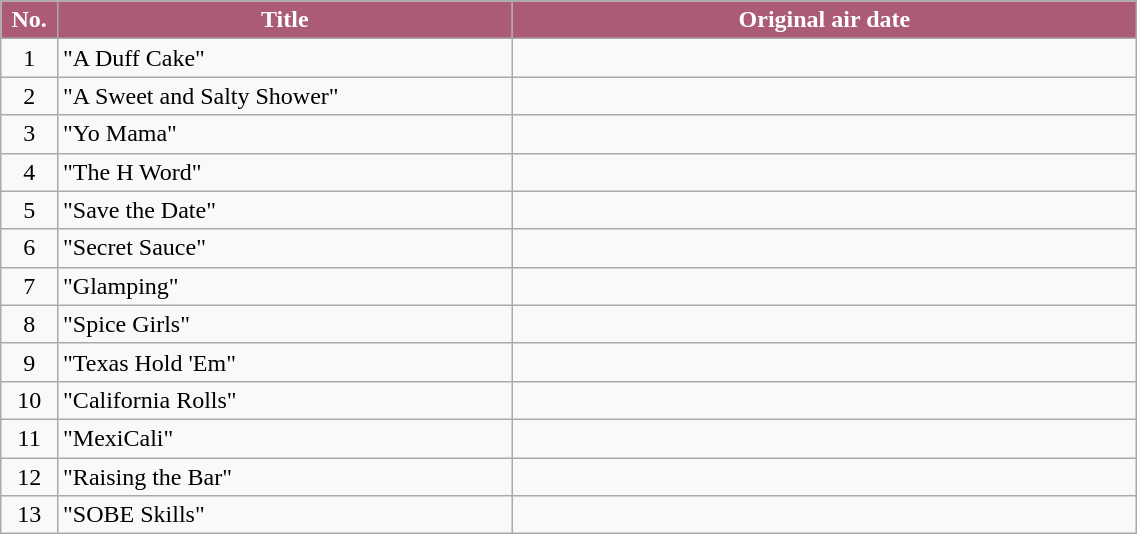<table class="wikitable plainrowheaders" style="width:60%;">
<tr>
<th style="background-color: #ab5b78; color: #FFFFFF;" width=5%>No.</th>
<th style="background-color: #ab5b78; color: #FFFFFF;" width=40%>Title</th>
<th style="background-color: #ab5b78; color: #FFFFFF;">Original air date</th>
</tr>
<tr>
<td align=center>1</td>
<td>"A Duff Cake"</td>
<td align=center></td>
</tr>
<tr>
<td align=center>2</td>
<td>"A Sweet and Salty Shower"</td>
<td align=center></td>
</tr>
<tr>
<td align=center>3</td>
<td>"Yo Mama"</td>
<td align=center></td>
</tr>
<tr>
<td align=center>4</td>
<td>"The H Word"</td>
<td align=center></td>
</tr>
<tr>
<td align=center>5</td>
<td>"Save the Date"</td>
<td align=center></td>
</tr>
<tr>
<td align=center>6</td>
<td>"Secret Sauce"</td>
<td align=center></td>
</tr>
<tr>
<td align=center>7</td>
<td>"Glamping"</td>
<td align=center></td>
</tr>
<tr>
<td align=center>8</td>
<td>"Spice Girls"</td>
<td align=center></td>
</tr>
<tr>
<td align=center>9</td>
<td>"Texas Hold 'Em"</td>
<td align=center></td>
</tr>
<tr>
<td align=center>10</td>
<td>"California Rolls"</td>
<td align=center></td>
</tr>
<tr>
<td align=center>11</td>
<td>"MexiCali"</td>
<td align=center></td>
</tr>
<tr>
<td align=center>12</td>
<td>"Raising the Bar"</td>
<td align=center></td>
</tr>
<tr>
<td align=center>13</td>
<td>"SOBE Skills"</td>
<td align=center></td>
</tr>
</table>
